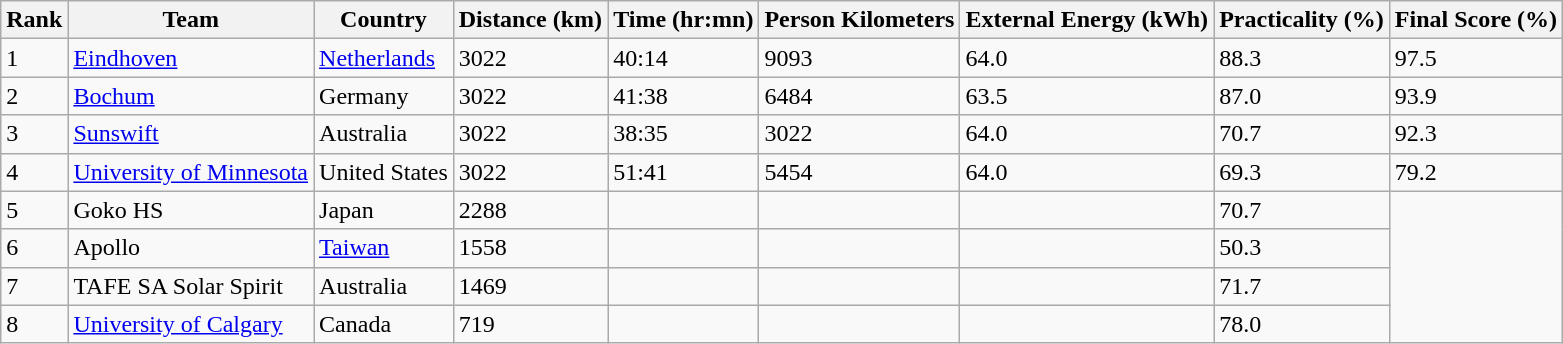<table class="wikitable">
<tr>
<th>Rank</th>
<th>Team</th>
<th>Country</th>
<th>Distance (km)</th>
<th>Time (hr:mn)</th>
<th>Person Kilometers</th>
<th>External Energy (kWh)</th>
<th>Practicality (%)</th>
<th>Final Score (%)</th>
</tr>
<tr>
<td>1</td>
<td><a href='#'>Eindhoven</a></td>
<td><a href='#'>Netherlands</a></td>
<td>3022</td>
<td>40:14</td>
<td>9093</td>
<td>64.0</td>
<td>88.3</td>
<td>97.5</td>
</tr>
<tr>
<td>2</td>
<td><a href='#'>Bochum</a></td>
<td>Germany</td>
<td>3022</td>
<td>41:38</td>
<td>6484</td>
<td>63.5</td>
<td>87.0</td>
<td>93.9</td>
</tr>
<tr>
<td>3</td>
<td><a href='#'>Sunswift</a></td>
<td>Australia</td>
<td>3022</td>
<td>38:35</td>
<td>3022</td>
<td>64.0</td>
<td>70.7</td>
<td>92.3</td>
</tr>
<tr>
<td>4</td>
<td><a href='#'>University of Minnesota</a></td>
<td>United States</td>
<td>3022</td>
<td>51:41</td>
<td>5454</td>
<td>64.0</td>
<td>69.3</td>
<td>79.2</td>
</tr>
<tr>
<td>5</td>
<td>Goko HS</td>
<td>Japan</td>
<td>2288</td>
<td></td>
<td></td>
<td></td>
<td>70.7</td>
</tr>
<tr>
<td>6</td>
<td>Apollo</td>
<td><a href='#'>Taiwan</a></td>
<td>1558</td>
<td></td>
<td></td>
<td></td>
<td>50.3</td>
</tr>
<tr>
<td>7</td>
<td>TAFE SA Solar Spirit</td>
<td>Australia</td>
<td>1469</td>
<td></td>
<td></td>
<td></td>
<td>71.7</td>
</tr>
<tr>
<td>8</td>
<td><a href='#'>University of Calgary</a></td>
<td>Canada</td>
<td>719</td>
<td></td>
<td></td>
<td></td>
<td>78.0</td>
</tr>
</table>
